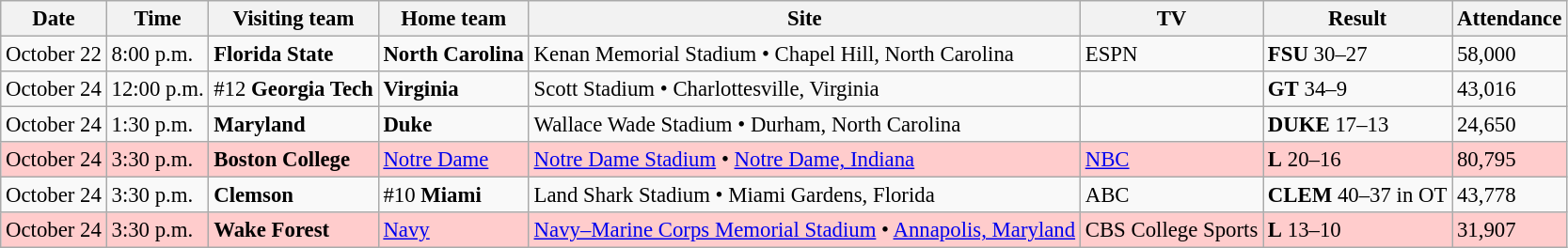<table class="wikitable" style="font-size:95%;">
<tr>
<th>Date</th>
<th>Time</th>
<th>Visiting team</th>
<th>Home team</th>
<th>Site</th>
<th>TV</th>
<th>Result</th>
<th>Attendance</th>
</tr>
<tr bgcolor=>
<td>October 22</td>
<td>8:00 p.m.</td>
<td><strong>Florida State</strong></td>
<td><strong>North Carolina</strong></td>
<td>Kenan Memorial Stadium • Chapel Hill, North Carolina</td>
<td>ESPN</td>
<td><strong>FSU</strong> 30–27</td>
<td>58,000</td>
</tr>
<tr bgcolor=>
<td>October 24</td>
<td>12:00 p.m.</td>
<td>#12 <strong>Georgia Tech</strong></td>
<td><strong>Virginia</strong></td>
<td>Scott Stadium • Charlottesville, Virginia</td>
<td></td>
<td><strong>GT</strong> 34–9</td>
<td>43,016</td>
</tr>
<tr bgcolor=>
<td>October 24</td>
<td>1:30 p.m.</td>
<td><strong>Maryland</strong></td>
<td><strong>Duke</strong></td>
<td>Wallace Wade Stadium • Durham, North Carolina</td>
<td></td>
<td><strong>DUKE</strong> 17–13</td>
<td>24,650</td>
</tr>
<tr bgcolor=ffcccc>
<td>October 24</td>
<td>3:30 p.m.</td>
<td><strong>Boston College</strong></td>
<td><a href='#'>Notre Dame</a></td>
<td><a href='#'>Notre Dame Stadium</a> • <a href='#'>Notre Dame, Indiana</a></td>
<td><a href='#'>NBC</a></td>
<td><strong>L</strong> 20–16</td>
<td>80,795</td>
</tr>
<tr bgcolor=>
<td>October 24</td>
<td>3:30 p.m.</td>
<td><strong>Clemson</strong></td>
<td>#10 <strong>Miami</strong></td>
<td>Land Shark Stadium • Miami Gardens, Florida</td>
<td>ABC</td>
<td><strong>CLEM</strong> 40–37 in OT</td>
<td>43,778</td>
</tr>
<tr bgcolor=ffcccc>
<td>October 24</td>
<td>3:30 p.m.</td>
<td><strong>Wake Forest</strong></td>
<td><a href='#'>Navy</a></td>
<td><a href='#'>Navy–Marine Corps Memorial Stadium</a> • <a href='#'>Annapolis, Maryland</a></td>
<td>CBS College Sports</td>
<td><strong>L</strong> 13–10</td>
<td>31,907</td>
</tr>
</table>
